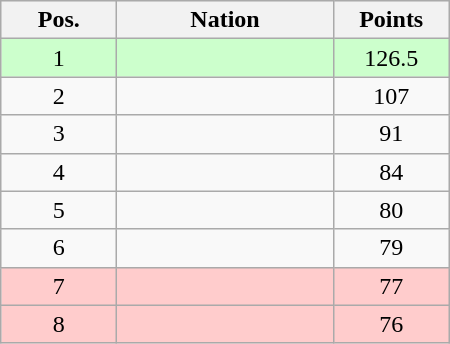<table class="wikitable gauche" cellspacing="1" style="width:300px;">
<tr style="background:#efefef; text-align:center;">
<th style="width:70px;">Pos.</th>
<th>Nation</th>
<th style="width:70px;">Points</th>
</tr>
<tr style="vertical-align:top; text-align:center; background:#ccffcc;">
<td>1</td>
<td style="text-align:left;"></td>
<td>126.5</td>
</tr>
<tr style="vertical-align:top; text-align:center;">
<td>2</td>
<td style="text-align:left;"></td>
<td>107</td>
</tr>
<tr style="vertical-align:top; text-align:center;">
<td>3</td>
<td style="text-align:left;"></td>
<td>91</td>
</tr>
<tr style="vertical-align:top; text-align:center;">
<td>4</td>
<td style="text-align:left;"></td>
<td>84</td>
</tr>
<tr style="vertical-align:top; text-align:center;">
<td>5</td>
<td style="text-align:left;"></td>
<td>80</td>
</tr>
<tr style="vertical-align:top; text-align:center;">
<td>6</td>
<td style="text-align:left;"></td>
<td>79</td>
</tr>
<tr style="vertical-align:top; text-align:center; background:#ffcccc;">
<td>7</td>
<td style="text-align:left;"></td>
<td>77</td>
</tr>
<tr style="vertical-align:top; text-align:center; background:#ffcccc;">
<td>8</td>
<td style="text-align:left;"></td>
<td>76</td>
</tr>
</table>
